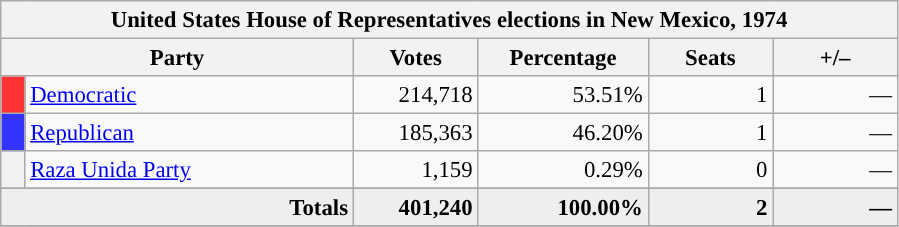<table class="wikitable" style="font-size: 95%;">
<tr>
<th colspan="6">United States House of Representatives elections in New Mexico, 1974</th>
</tr>
<tr>
<th colspan=2 style="width: 15em">Party</th>
<th style="width: 5em">Votes</th>
<th style="width: 7em">Percentage</th>
<th style="width: 5em">Seats</th>
<th style="width: 5em">+/–</th>
</tr>
<tr>
<th style="background-color:#FF3333; width: 3px"></th>
<td style="width: 130px"><a href='#'>Democratic</a></td>
<td align="right">214,718</td>
<td align="right">53.51%</td>
<td align="right">1</td>
<td align="right">—</td>
</tr>
<tr>
<th style="background-color:#3333FF; width: 3px"></th>
<td style="width: 130px"><a href='#'>Republican</a></td>
<td align="right">185,363</td>
<td align="right">46.20%</td>
<td align="right">1</td>
<td align="right">—</td>
</tr>
<tr>
<th style="background-color:"></th>
<td style="width: 130px"><a href='#'>Raza Unida Party</a></td>
<td align="right">1,159</td>
<td align="right">0.29%</td>
<td align="right">0</td>
<td align="right">—</td>
</tr>
<tr>
</tr>
<tr bgcolor="#EEEEEE">
<td colspan="2" align="right"><strong>Totals</strong></td>
<td align="right"><strong>401,240</strong></td>
<td align="right"><strong>100.00%</strong></td>
<td align="right"><strong>2</strong></td>
<td align="right"><strong>—</strong></td>
</tr>
<tr bgcolor="#EEEEEE">
</tr>
</table>
